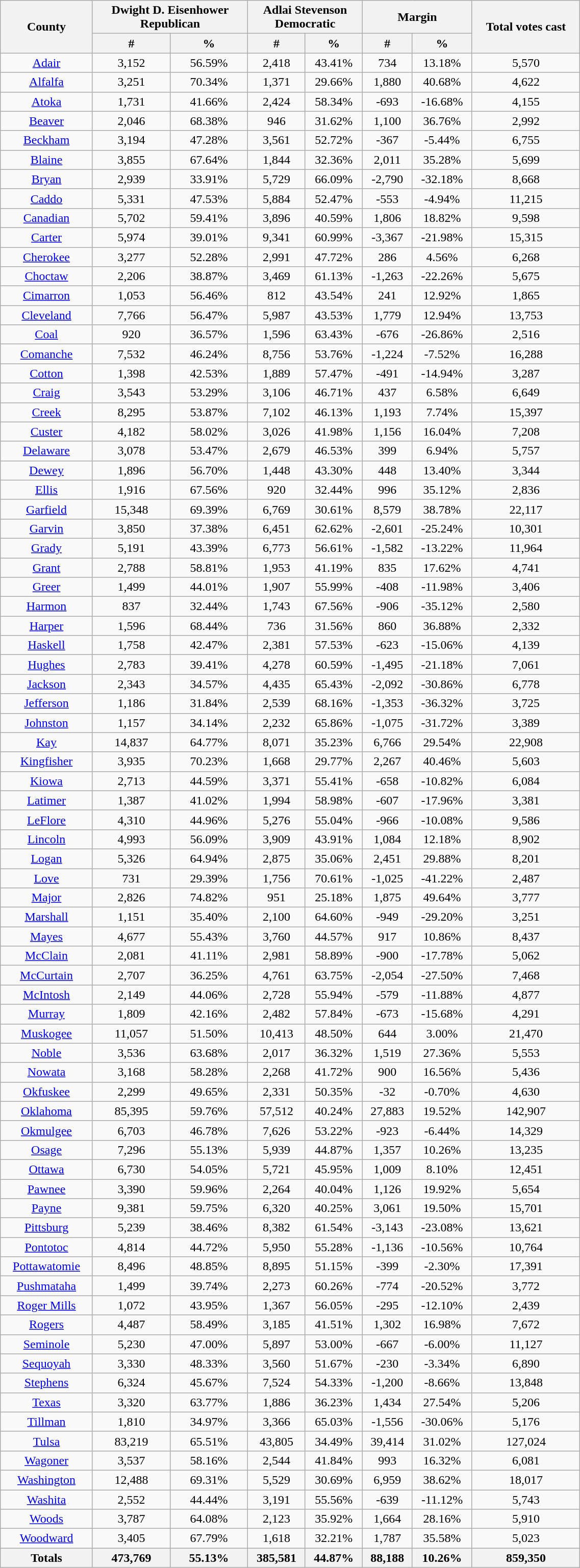<table width="60%" class="wikitable sortable" style="text-align:center">
<tr>
<th style="text-align:center;" rowspan="2">County</th>
<th style="text-align:center;" colspan="2">Dwight D. Eisenhower<br>Republican</th>
<th style="text-align:center;" colspan="2">Adlai Stevenson<br>Democratic</th>
<th style="text-align:center;" colspan="2">Margin</th>
<th style="text-align:center;" rowspan="2">Total votes cast</th>
</tr>
<tr>
<th style="text-align:center;" data-sort-type="number">#</th>
<th style="text-align:center;" data-sort-type="number">%</th>
<th style="text-align:center;" data-sort-type="number">#</th>
<th style="text-align:center;" data-sort-type="number">%</th>
<th style="text-align:center;" data-sort-type="number">#</th>
<th style="text-align:center;" data-sort-type="number">%</th>
</tr>
<tr style="text-align:center;">
<td><a href='#'>Adair</a></td>
<td>3,152</td>
<td>56.59%</td>
<td>2,418</td>
<td>43.41%</td>
<td>734</td>
<td>13.18%</td>
<td>5,570</td>
</tr>
<tr style="text-align:center;">
<td><a href='#'>Alfalfa</a></td>
<td>3,251</td>
<td>70.34%</td>
<td>1,371</td>
<td>29.66%</td>
<td>1,880</td>
<td>40.68%</td>
<td>4,622</td>
</tr>
<tr style="text-align:center;">
<td><a href='#'>Atoka</a></td>
<td>1,731</td>
<td>41.66%</td>
<td>2,424</td>
<td>58.34%</td>
<td>-693</td>
<td>-16.68%</td>
<td>4,155</td>
</tr>
<tr style="text-align:center;">
<td><a href='#'>Beaver</a></td>
<td>2,046</td>
<td>68.38%</td>
<td>946</td>
<td>31.62%</td>
<td>1,100</td>
<td>36.76%</td>
<td>2,992</td>
</tr>
<tr style="text-align:center;">
<td><a href='#'>Beckham</a></td>
<td>3,194</td>
<td>47.28%</td>
<td>3,561</td>
<td>52.72%</td>
<td>-367</td>
<td>-5.44%</td>
<td>6,755</td>
</tr>
<tr style="text-align:center;">
<td><a href='#'>Blaine</a></td>
<td>3,855</td>
<td>67.64%</td>
<td>1,844</td>
<td>32.36%</td>
<td>2,011</td>
<td>35.28%</td>
<td>5,699</td>
</tr>
<tr style="text-align:center;">
<td><a href='#'>Bryan</a></td>
<td>2,939</td>
<td>33.91%</td>
<td>5,729</td>
<td>66.09%</td>
<td>-2,790</td>
<td>-32.18%</td>
<td>8,668</td>
</tr>
<tr style="text-align:center;">
<td><a href='#'>Caddo</a></td>
<td>5,331</td>
<td>47.53%</td>
<td>5,884</td>
<td>52.47%</td>
<td>-553</td>
<td>-4.94%</td>
<td>11,215</td>
</tr>
<tr style="text-align:center;">
<td><a href='#'>Canadian</a></td>
<td>5,702</td>
<td>59.41%</td>
<td>3,896</td>
<td>40.59%</td>
<td>1,806</td>
<td>18.82%</td>
<td>9,598</td>
</tr>
<tr style="text-align:center;">
<td><a href='#'>Carter</a></td>
<td>5,974</td>
<td>39.01%</td>
<td>9,341</td>
<td>60.99%</td>
<td>-3,367</td>
<td>-21.98%</td>
<td>15,315</td>
</tr>
<tr style="text-align:center;">
<td><a href='#'>Cherokee</a></td>
<td>3,277</td>
<td>52.28%</td>
<td>2,991</td>
<td>47.72%</td>
<td>286</td>
<td>4.56%</td>
<td>6,268</td>
</tr>
<tr style="text-align:center;">
<td><a href='#'>Choctaw</a></td>
<td>2,206</td>
<td>38.87%</td>
<td>3,469</td>
<td>61.13%</td>
<td>-1,263</td>
<td>-22.26%</td>
<td>5,675</td>
</tr>
<tr style="text-align:center;">
<td><a href='#'>Cimarron</a></td>
<td>1,053</td>
<td>56.46%</td>
<td>812</td>
<td>43.54%</td>
<td>241</td>
<td>12.92%</td>
<td>1,865</td>
</tr>
<tr style="text-align:center;">
<td><a href='#'>Cleveland</a></td>
<td>7,766</td>
<td>56.47%</td>
<td>5,987</td>
<td>43.53%</td>
<td>1,779</td>
<td>12.94%</td>
<td>13,753</td>
</tr>
<tr style="text-align:center;">
<td><a href='#'>Coal</a></td>
<td>920</td>
<td>36.57%</td>
<td>1,596</td>
<td>63.43%</td>
<td>-676</td>
<td>-26.86%</td>
<td>2,516</td>
</tr>
<tr style="text-align:center;">
<td><a href='#'>Comanche</a></td>
<td>7,532</td>
<td>46.24%</td>
<td>8,756</td>
<td>53.76%</td>
<td>-1,224</td>
<td>-7.52%</td>
<td>16,288</td>
</tr>
<tr style="text-align:center;">
<td><a href='#'>Cotton</a></td>
<td>1,398</td>
<td>42.53%</td>
<td>1,889</td>
<td>57.47%</td>
<td>-491</td>
<td>-14.94%</td>
<td>3,287</td>
</tr>
<tr style="text-align:center;">
<td><a href='#'>Craig</a></td>
<td>3,543</td>
<td>53.29%</td>
<td>3,106</td>
<td>46.71%</td>
<td>437</td>
<td>6.58%</td>
<td>6,649</td>
</tr>
<tr style="text-align:center;">
<td><a href='#'>Creek</a></td>
<td>8,295</td>
<td>53.87%</td>
<td>7,102</td>
<td>46.13%</td>
<td>1,193</td>
<td>7.74%</td>
<td>15,397</td>
</tr>
<tr style="text-align:center;">
<td><a href='#'>Custer</a></td>
<td>4,182</td>
<td>58.02%</td>
<td>3,026</td>
<td>41.98%</td>
<td>1,156</td>
<td>16.04%</td>
<td>7,208</td>
</tr>
<tr style="text-align:center;">
<td><a href='#'>Delaware</a></td>
<td>3,078</td>
<td>53.47%</td>
<td>2,679</td>
<td>46.53%</td>
<td>399</td>
<td>6.94%</td>
<td>5,757</td>
</tr>
<tr style="text-align:center;">
<td><a href='#'>Dewey</a></td>
<td>1,896</td>
<td>56.70%</td>
<td>1,448</td>
<td>43.30%</td>
<td>448</td>
<td>13.40%</td>
<td>3,344</td>
</tr>
<tr style="text-align:center;">
<td><a href='#'>Ellis</a></td>
<td>1,916</td>
<td>67.56%</td>
<td>920</td>
<td>32.44%</td>
<td>996</td>
<td>35.12%</td>
<td>2,836</td>
</tr>
<tr style="text-align:center;">
<td><a href='#'>Garfield</a></td>
<td>15,348</td>
<td>69.39%</td>
<td>6,769</td>
<td>30.61%</td>
<td>8,579</td>
<td>38.78%</td>
<td>22,117</td>
</tr>
<tr style="text-align:center;">
<td><a href='#'>Garvin</a></td>
<td>3,850</td>
<td>37.38%</td>
<td>6,451</td>
<td>62.62%</td>
<td>-2,601</td>
<td>-25.24%</td>
<td>10,301</td>
</tr>
<tr style="text-align:center;">
<td><a href='#'>Grady</a></td>
<td>5,191</td>
<td>43.39%</td>
<td>6,773</td>
<td>56.61%</td>
<td>-1,582</td>
<td>-13.22%</td>
<td>11,964</td>
</tr>
<tr style="text-align:center;">
<td><a href='#'>Grant</a></td>
<td>2,788</td>
<td>58.81%</td>
<td>1,953</td>
<td>41.19%</td>
<td>835</td>
<td>17.62%</td>
<td>4,741</td>
</tr>
<tr style="text-align:center;">
<td><a href='#'>Greer</a></td>
<td>1,499</td>
<td>44.01%</td>
<td>1,907</td>
<td>55.99%</td>
<td>-408</td>
<td>-11.98%</td>
<td>3,406</td>
</tr>
<tr style="text-align:center;">
<td><a href='#'>Harmon</a></td>
<td>837</td>
<td>32.44%</td>
<td>1,743</td>
<td>67.56%</td>
<td>-906</td>
<td>-35.12%</td>
<td>2,580</td>
</tr>
<tr style="text-align:center;">
<td><a href='#'>Harper</a></td>
<td>1,596</td>
<td>68.44%</td>
<td>736</td>
<td>31.56%</td>
<td>860</td>
<td>36.88%</td>
<td>2,332</td>
</tr>
<tr style="text-align:center;">
<td><a href='#'>Haskell</a></td>
<td>1,758</td>
<td>42.47%</td>
<td>2,381</td>
<td>57.53%</td>
<td>-623</td>
<td>-15.06%</td>
<td>4,139</td>
</tr>
<tr style="text-align:center;">
<td><a href='#'>Hughes</a></td>
<td>2,783</td>
<td>39.41%</td>
<td>4,278</td>
<td>60.59%</td>
<td>-1,495</td>
<td>-21.18%</td>
<td>7,061</td>
</tr>
<tr style="text-align:center;">
<td><a href='#'>Jackson</a></td>
<td>2,343</td>
<td>34.57%</td>
<td>4,435</td>
<td>65.43%</td>
<td>-2,092</td>
<td>-30.86%</td>
<td>6,778</td>
</tr>
<tr style="text-align:center;">
<td><a href='#'>Jefferson</a></td>
<td>1,186</td>
<td>31.84%</td>
<td>2,539</td>
<td>68.16%</td>
<td>-1,353</td>
<td>-36.32%</td>
<td>3,725</td>
</tr>
<tr style="text-align:center;">
<td><a href='#'>Johnston</a></td>
<td>1,157</td>
<td>34.14%</td>
<td>2,232</td>
<td>65.86%</td>
<td>-1,075</td>
<td>-31.72%</td>
<td>3,389</td>
</tr>
<tr style="text-align:center;">
<td><a href='#'>Kay</a></td>
<td>14,837</td>
<td>64.77%</td>
<td>8,071</td>
<td>35.23%</td>
<td>6,766</td>
<td>29.54%</td>
<td>22,908</td>
</tr>
<tr style="text-align:center;">
<td><a href='#'>Kingfisher</a></td>
<td>3,935</td>
<td>70.23%</td>
<td>1,668</td>
<td>29.77%</td>
<td>2,267</td>
<td>40.46%</td>
<td>5,603</td>
</tr>
<tr style="text-align:center;">
<td><a href='#'>Kiowa</a></td>
<td>2,713</td>
<td>44.59%</td>
<td>3,371</td>
<td>55.41%</td>
<td>-658</td>
<td>-10.82%</td>
<td>6,084</td>
</tr>
<tr style="text-align:center;">
<td><a href='#'>Latimer</a></td>
<td>1,387</td>
<td>41.02%</td>
<td>1,994</td>
<td>58.98%</td>
<td>-607</td>
<td>-17.96%</td>
<td>3,381</td>
</tr>
<tr style="text-align:center;">
<td><a href='#'>LeFlore</a></td>
<td>4,310</td>
<td>44.96%</td>
<td>5,276</td>
<td>55.04%</td>
<td>-966</td>
<td>-10.08%</td>
<td>9,586</td>
</tr>
<tr style="text-align:center;">
<td><a href='#'>Lincoln</a></td>
<td>4,993</td>
<td>56.09%</td>
<td>3,909</td>
<td>43.91%</td>
<td>1,084</td>
<td>12.18%</td>
<td>8,902</td>
</tr>
<tr style="text-align:center;">
<td><a href='#'>Logan</a></td>
<td>5,326</td>
<td>64.94%</td>
<td>2,875</td>
<td>35.06%</td>
<td>2,451</td>
<td>29.88%</td>
<td>8,201</td>
</tr>
<tr style="text-align:center;">
<td><a href='#'>Love</a></td>
<td>731</td>
<td>29.39%</td>
<td>1,756</td>
<td>70.61%</td>
<td>-1,025</td>
<td>-41.22%</td>
<td>2,487</td>
</tr>
<tr style="text-align:center;">
<td><a href='#'>Major</a></td>
<td>2,826</td>
<td>74.82%</td>
<td>951</td>
<td>25.18%</td>
<td>1,875</td>
<td>49.64%</td>
<td>3,777</td>
</tr>
<tr style="text-align:center;">
<td><a href='#'>Marshall</a></td>
<td>1,151</td>
<td>35.40%</td>
<td>2,100</td>
<td>64.60%</td>
<td>-949</td>
<td>-29.20%</td>
<td>3,251</td>
</tr>
<tr style="text-align:center;">
<td><a href='#'>Mayes</a></td>
<td>4,677</td>
<td>55.43%</td>
<td>3,760</td>
<td>44.57%</td>
<td>917</td>
<td>10.86%</td>
<td>8,437</td>
</tr>
<tr style="text-align:center;">
<td><a href='#'>McClain</a></td>
<td>2,081</td>
<td>41.11%</td>
<td>2,981</td>
<td>58.89%</td>
<td>-900</td>
<td>-17.78%</td>
<td>5,062</td>
</tr>
<tr style="text-align:center;">
<td><a href='#'>McCurtain</a></td>
<td>2,707</td>
<td>36.25%</td>
<td>4,761</td>
<td>63.75%</td>
<td>-2,054</td>
<td>-27.50%</td>
<td>7,468</td>
</tr>
<tr style="text-align:center;">
<td><a href='#'>McIntosh</a></td>
<td>2,149</td>
<td>44.06%</td>
<td>2,728</td>
<td>55.94%</td>
<td>-579</td>
<td>-11.88%</td>
<td>4,877</td>
</tr>
<tr style="text-align:center;">
<td><a href='#'>Murray</a></td>
<td>1,809</td>
<td>42.16%</td>
<td>2,482</td>
<td>57.84%</td>
<td>-673</td>
<td>-15.68%</td>
<td>4,291</td>
</tr>
<tr style="text-align:center;">
<td><a href='#'>Muskogee</a></td>
<td>11,057</td>
<td>51.50%</td>
<td>10,413</td>
<td>48.50%</td>
<td>644</td>
<td>3.00%</td>
<td>21,470</td>
</tr>
<tr style="text-align:center;">
<td><a href='#'>Noble</a></td>
<td>3,536</td>
<td>63.68%</td>
<td>2,017</td>
<td>36.32%</td>
<td>1,519</td>
<td>27.36%</td>
<td>5,553</td>
</tr>
<tr style="text-align:center;">
<td><a href='#'>Nowata</a></td>
<td>3,168</td>
<td>58.28%</td>
<td>2,268</td>
<td>41.72%</td>
<td>900</td>
<td>16.56%</td>
<td>5,436</td>
</tr>
<tr style="text-align:center;">
<td><a href='#'>Okfuskee</a></td>
<td>2,299</td>
<td>49.65%</td>
<td>2,331</td>
<td>50.35%</td>
<td>-32</td>
<td>-0.70%</td>
<td>4,630</td>
</tr>
<tr style="text-align:center;">
<td><a href='#'>Oklahoma</a></td>
<td>85,395</td>
<td>59.76%</td>
<td>57,512</td>
<td>40.24%</td>
<td>27,883</td>
<td>19.52%</td>
<td>142,907</td>
</tr>
<tr style="text-align:center;">
<td><a href='#'>Okmulgee</a></td>
<td>6,703</td>
<td>46.78%</td>
<td>7,626</td>
<td>53.22%</td>
<td>-923</td>
<td>-6.44%</td>
<td>14,329</td>
</tr>
<tr style="text-align:center;">
<td><a href='#'>Osage</a></td>
<td>7,296</td>
<td>55.13%</td>
<td>5,939</td>
<td>44.87%</td>
<td>1,357</td>
<td>10.26%</td>
<td>13,235</td>
</tr>
<tr style="text-align:center;">
<td><a href='#'>Ottawa</a></td>
<td>6,730</td>
<td>54.05%</td>
<td>5,721</td>
<td>45.95%</td>
<td>1,009</td>
<td>8.10%</td>
<td>12,451</td>
</tr>
<tr style="text-align:center;">
<td><a href='#'>Pawnee</a></td>
<td>3,390</td>
<td>59.96%</td>
<td>2,264</td>
<td>40.04%</td>
<td>1,126</td>
<td>19.92%</td>
<td>5,654</td>
</tr>
<tr style="text-align:center;">
<td><a href='#'>Payne</a></td>
<td>9,381</td>
<td>59.75%</td>
<td>6,320</td>
<td>40.25%</td>
<td>3,061</td>
<td>19.50%</td>
<td>15,701</td>
</tr>
<tr style="text-align:center;">
<td><a href='#'>Pittsburg</a></td>
<td>5,239</td>
<td>38.46%</td>
<td>8,382</td>
<td>61.54%</td>
<td>-3,143</td>
<td>-23.08%</td>
<td>13,621</td>
</tr>
<tr style="text-align:center;">
<td><a href='#'>Pontotoc</a></td>
<td>4,814</td>
<td>44.72%</td>
<td>5,950</td>
<td>55.28%</td>
<td>-1,136</td>
<td>-10.56%</td>
<td>10,764</td>
</tr>
<tr style="text-align:center;">
<td><a href='#'>Pottawatomie</a></td>
<td>8,496</td>
<td>48.85%</td>
<td>8,895</td>
<td>51.15%</td>
<td>-399</td>
<td>-2.30%</td>
<td>17,391</td>
</tr>
<tr style="text-align:center;">
<td><a href='#'>Pushmataha</a></td>
<td>1,499</td>
<td>39.74%</td>
<td>2,273</td>
<td>60.26%</td>
<td>-774</td>
<td>-20.52%</td>
<td>3,772</td>
</tr>
<tr style="text-align:center;">
<td><a href='#'>Roger Mills</a></td>
<td>1,072</td>
<td>43.95%</td>
<td>1,367</td>
<td>56.05%</td>
<td>-295</td>
<td>-12.10%</td>
<td>2,439</td>
</tr>
<tr style="text-align:center;">
<td><a href='#'>Rogers</a></td>
<td>4,487</td>
<td>58.49%</td>
<td>3,185</td>
<td>41.51%</td>
<td>1,302</td>
<td>16.98%</td>
<td>7,672</td>
</tr>
<tr style="text-align:center;">
<td><a href='#'>Seminole</a></td>
<td>5,230</td>
<td>47.00%</td>
<td>5,897</td>
<td>53.00%</td>
<td>-667</td>
<td>-6.00%</td>
<td>11,127</td>
</tr>
<tr style="text-align:center;">
<td><a href='#'>Sequoyah</a></td>
<td>3,330</td>
<td>48.33%</td>
<td>3,560</td>
<td>51.67%</td>
<td>-230</td>
<td>-3.34%</td>
<td>6,890</td>
</tr>
<tr style="text-align:center;">
<td><a href='#'>Stephens</a></td>
<td>6,324</td>
<td>45.67%</td>
<td>7,524</td>
<td>54.33%</td>
<td>-1,200</td>
<td>-8.66%</td>
<td>13,848</td>
</tr>
<tr style="text-align:center;">
<td><a href='#'>Texas</a></td>
<td>3,320</td>
<td>63.77%</td>
<td>1,886</td>
<td>36.23%</td>
<td>1,434</td>
<td>27.54%</td>
<td>5,206</td>
</tr>
<tr style="text-align:center;">
<td><a href='#'>Tillman</a></td>
<td>1,810</td>
<td>34.97%</td>
<td>3,366</td>
<td>65.03%</td>
<td>-1,556</td>
<td>-30.06%</td>
<td>5,176</td>
</tr>
<tr style="text-align:center;">
<td><a href='#'>Tulsa</a></td>
<td>83,219</td>
<td>65.51%</td>
<td>43,805</td>
<td>34.49%</td>
<td>39,414</td>
<td>31.02%</td>
<td>127,024</td>
</tr>
<tr style="text-align:center;">
<td><a href='#'>Wagoner</a></td>
<td>3,537</td>
<td>58.16%</td>
<td>2,544</td>
<td>41.84%</td>
<td>993</td>
<td>16.32%</td>
<td>6,081</td>
</tr>
<tr style="text-align:center;">
<td><a href='#'>Washington</a></td>
<td>12,488</td>
<td>69.31%</td>
<td>5,529</td>
<td>30.69%</td>
<td>6,959</td>
<td>38.62%</td>
<td>18,017</td>
</tr>
<tr style="text-align:center;">
<td><a href='#'>Washita</a></td>
<td>2,552</td>
<td>44.44%</td>
<td>3,191</td>
<td>55.56%</td>
<td>-639</td>
<td>-11.12%</td>
<td>5,743</td>
</tr>
<tr style="text-align:center;">
<td><a href='#'>Woods</a></td>
<td>3,787</td>
<td>64.08%</td>
<td>2,123</td>
<td>35.92%</td>
<td>1,664</td>
<td>28.16%</td>
<td>5,910</td>
</tr>
<tr style="text-align:center;">
<td><a href='#'>Woodward</a></td>
<td>3,405</td>
<td>67.79%</td>
<td>1,618</td>
<td>32.21%</td>
<td>1,787</td>
<td>35.58%</td>
<td>5,023</td>
</tr>
<tr style="text-align:center;">
<th>Totals</th>
<th>473,769</th>
<th>55.13%</th>
<th>385,581</th>
<th>44.87%</th>
<th>88,188</th>
<th>10.26%</th>
<th>859,350</th>
</tr>
</table>
